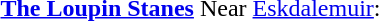<table border="0">
<tr>
<td></td>
<td><strong><a href='#'>The Loupin Stanes</a></strong> Near <a href='#'>Eskdalemuir</a>:</td>
</tr>
</table>
